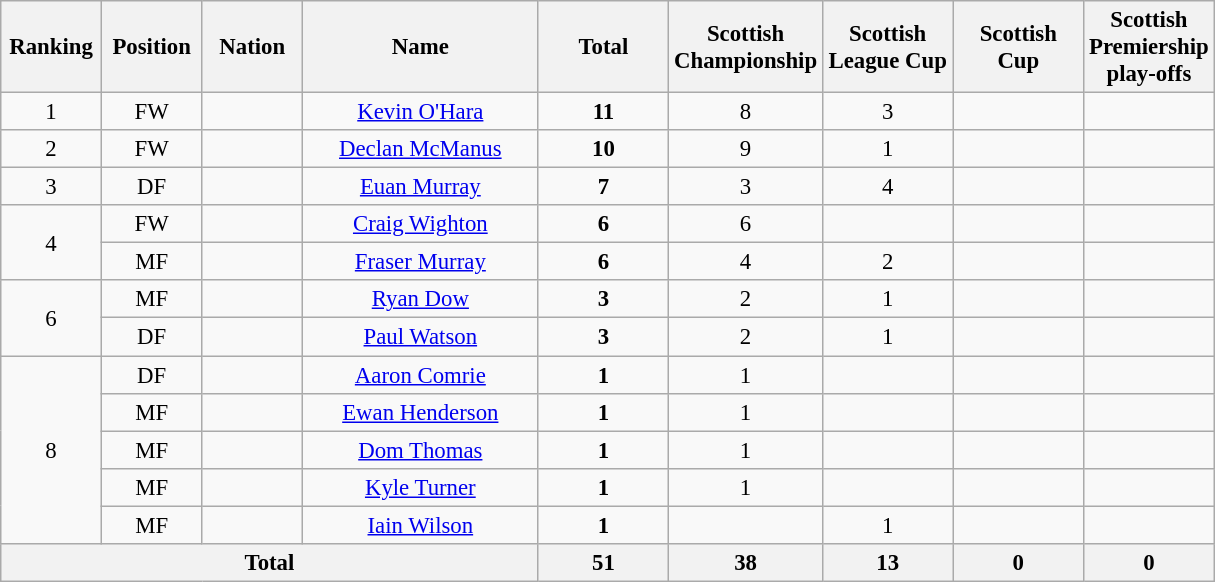<table class="wikitable" style="font-size: 95%; text-align: center;">
<tr>
<th width=60>Ranking</th>
<th width=60>Position</th>
<th width=60>Nation</th>
<th width=150>Name</th>
<th width=80><strong>Total</strong></th>
<th width=80>Scottish Championship</th>
<th width=80>Scottish League Cup</th>
<th width=80>Scottish Cup</th>
<th width=80>Scottish Premiership play-offs</th>
</tr>
<tr>
<td rowspan=1>1</td>
<td>FW</td>
<td></td>
<td><a href='#'>Kevin O'Hara</a></td>
<td><strong>11</strong></td>
<td>8</td>
<td>3</td>
<td></td>
<td></td>
</tr>
<tr>
<td rowspan=1>2</td>
<td>FW</td>
<td></td>
<td><a href='#'>Declan McManus</a></td>
<td><strong>10</strong></td>
<td>9</td>
<td>1</td>
<td></td>
<td></td>
</tr>
<tr>
<td rowspan=1>3</td>
<td>DF</td>
<td></td>
<td><a href='#'>Euan Murray</a></td>
<td><strong>7</strong></td>
<td>3</td>
<td>4</td>
<td></td>
<td></td>
</tr>
<tr>
<td rowspan=2>4</td>
<td>FW</td>
<td></td>
<td><a href='#'>Craig Wighton</a></td>
<td><strong>6</strong></td>
<td>6</td>
<td></td>
<td></td>
<td></td>
</tr>
<tr>
<td>MF</td>
<td></td>
<td><a href='#'>Fraser Murray</a></td>
<td><strong>6</strong></td>
<td>4</td>
<td>2</td>
<td></td>
<td></td>
</tr>
<tr>
<td rowspan=2>6</td>
<td>MF</td>
<td></td>
<td><a href='#'>Ryan Dow</a></td>
<td><strong>3</strong></td>
<td>2</td>
<td>1</td>
<td></td>
<td></td>
</tr>
<tr>
<td>DF</td>
<td></td>
<td><a href='#'>Paul Watson</a></td>
<td><strong>3</strong></td>
<td>2</td>
<td>1</td>
<td></td>
<td></td>
</tr>
<tr>
<td rowspan=5>8</td>
<td>DF</td>
<td></td>
<td><a href='#'>Aaron Comrie</a></td>
<td><strong>1</strong></td>
<td>1</td>
<td></td>
<td></td>
<td></td>
</tr>
<tr>
<td>MF</td>
<td></td>
<td><a href='#'>Ewan Henderson</a></td>
<td><strong>1</strong></td>
<td>1</td>
<td></td>
<td></td>
<td></td>
</tr>
<tr>
<td>MF</td>
<td></td>
<td><a href='#'>Dom Thomas</a></td>
<td><strong>1</strong></td>
<td>1</td>
<td></td>
<td></td>
<td></td>
</tr>
<tr>
<td>MF</td>
<td></td>
<td><a href='#'>Kyle Turner</a></td>
<td><strong>1</strong></td>
<td>1</td>
<td></td>
<td></td>
<td></td>
</tr>
<tr>
<td>MF</td>
<td></td>
<td><a href='#'>Iain Wilson</a></td>
<td><strong>1</strong></td>
<td></td>
<td>1</td>
<td></td>
<td></td>
</tr>
<tr>
<th colspan=4>Total</th>
<th>51</th>
<th>38</th>
<th>13</th>
<th>0</th>
<th>0</th>
</tr>
</table>
